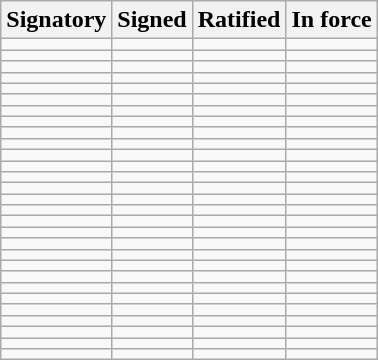<table class="wikitable">
<tr>
<th>Signatory</th>
<th>Signed</th>
<th>Ratified</th>
<th>In force</th>
</tr>
<tr>
<td></td>
<td></td>
<td></td>
<td></td>
</tr>
<tr>
<td></td>
<td></td>
<td></td>
<td></td>
</tr>
<tr>
<td></td>
<td></td>
<td></td>
<td></td>
</tr>
<tr>
<td></td>
<td></td>
<td></td>
<td></td>
</tr>
<tr>
<td></td>
<td></td>
<td></td>
<td></td>
</tr>
<tr>
<td></td>
<td></td>
<td></td>
<td></td>
</tr>
<tr>
<td></td>
<td></td>
<td></td>
<td></td>
</tr>
<tr>
<td></td>
<td></td>
<td></td>
<td></td>
</tr>
<tr>
<td></td>
<td></td>
<td></td>
<td></td>
</tr>
<tr>
<td></td>
<td></td>
<td></td>
<td></td>
</tr>
<tr>
<td></td>
<td></td>
<td></td>
<td></td>
</tr>
<tr>
<td></td>
<td></td>
<td></td>
<td></td>
</tr>
<tr>
<td></td>
<td></td>
<td></td>
<td></td>
</tr>
<tr>
<td></td>
<td></td>
<td></td>
<td></td>
</tr>
<tr>
<td></td>
<td></td>
<td></td>
<td></td>
</tr>
<tr>
<td></td>
<td></td>
<td></td>
<td></td>
</tr>
<tr>
<td></td>
<td></td>
<td></td>
<td></td>
</tr>
<tr>
<td></td>
<td></td>
<td></td>
<td></td>
</tr>
<tr>
<td></td>
<td></td>
<td></td>
<td></td>
</tr>
<tr>
<td></td>
<td></td>
<td></td>
<td></td>
</tr>
<tr>
<td></td>
<td></td>
<td></td>
<td></td>
</tr>
<tr>
<td></td>
<td></td>
<td></td>
<td></td>
</tr>
<tr>
<td></td>
<td></td>
<td></td>
<td></td>
</tr>
<tr>
<td></td>
<td></td>
<td></td>
<td></td>
</tr>
<tr>
<td></td>
<td></td>
<td></td>
<td></td>
</tr>
<tr>
<td></td>
<td></td>
<td></td>
<td></td>
</tr>
<tr>
<td></td>
<td></td>
<td></td>
<td></td>
</tr>
<tr>
<td></td>
<td></td>
<td></td>
<td></td>
</tr>
<tr>
<td></td>
<td></td>
<td></td>
<td></td>
</tr>
</table>
